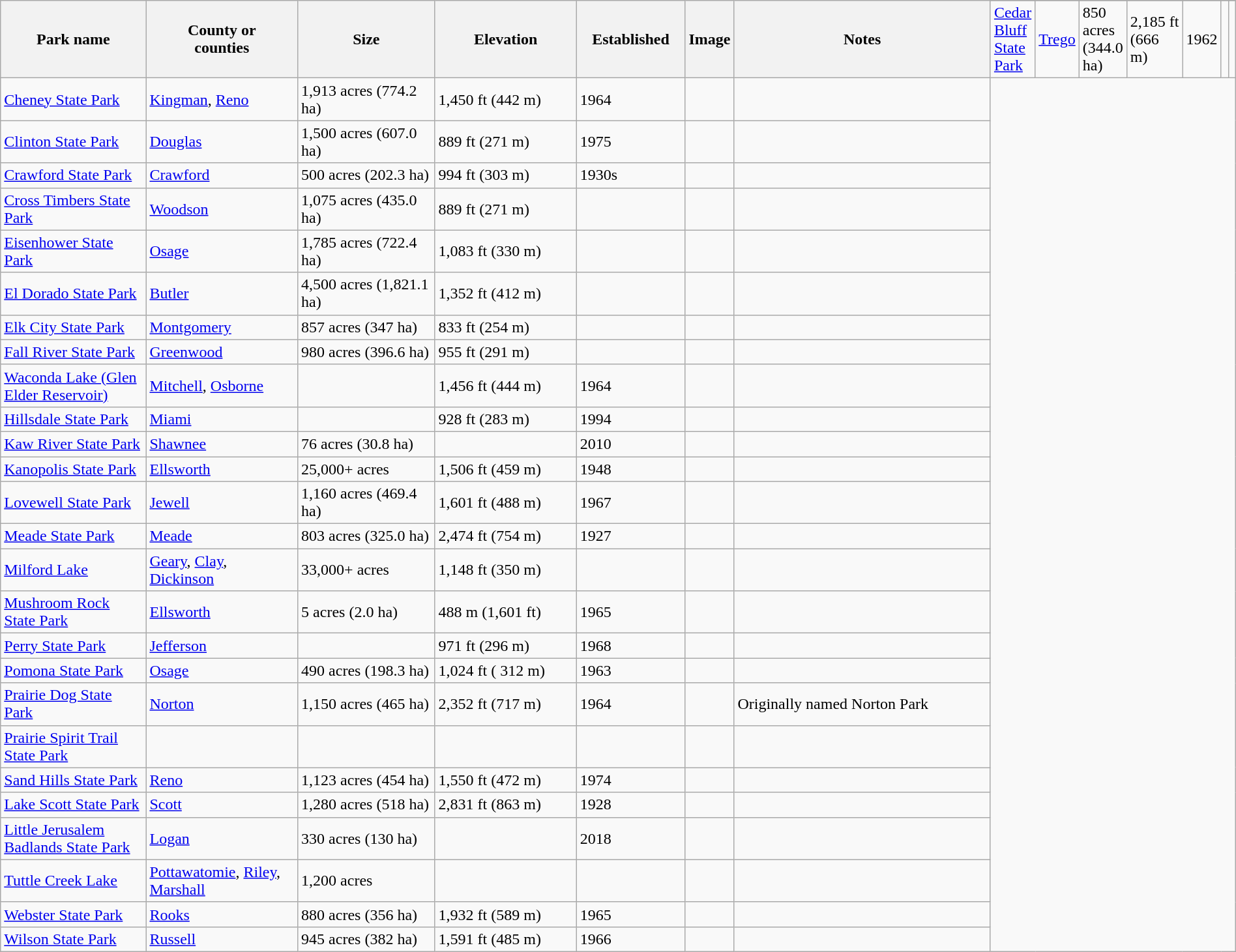<table class="wikitable sortable" style="width:100%">
<tr>
<th style="width:15%" rowspan=2>Park name</th>
<th style="width:15%" rowspan=2>County or<br>counties</th>
<th style="width:15%" rowspan=2>Size</th>
<th style="width:15%" rowspan=2>Elevation</th>
<th style="width:10%" rowspan=2>Established</th>
<th class="unsortable" rowspan=2>Image</th>
<th style="width:30%" class="unsortable" rowspan=2>Notes</th>
</tr>
<tr>
<td><a href='#'>Cedar Bluff State Park</a></td>
<td><a href='#'>Trego</a></td>
<td>850 acres (344.0 ha)</td>
<td>2,185 ft (666 m)</td>
<td>1962</td>
<td></td>
<td></td>
</tr>
<tr>
<td><a href='#'>Cheney State Park</a></td>
<td><a href='#'>Kingman</a>, <a href='#'>Reno</a></td>
<td>1,913 acres (774.2 ha)</td>
<td>1,450 ft (442 m)</td>
<td>1964</td>
<td></td>
<td></td>
</tr>
<tr>
<td><a href='#'>Clinton State Park</a></td>
<td><a href='#'>Douglas</a></td>
<td>1,500 acres (607.0 ha)</td>
<td>889 ft (271 m)</td>
<td>1975</td>
<td></td>
<td></td>
</tr>
<tr>
<td><a href='#'>Crawford State Park</a></td>
<td><a href='#'>Crawford</a></td>
<td>500 acres (202.3 ha)</td>
<td>994 ft (303 m)</td>
<td>1930s</td>
<td></td>
<td></td>
</tr>
<tr>
<td><a href='#'>Cross Timbers State Park</a></td>
<td><a href='#'>Woodson</a></td>
<td>1,075 acres (435.0 ha)</td>
<td>889 ft (271 m)</td>
<td></td>
<td></td>
<td></td>
</tr>
<tr>
<td><a href='#'>Eisenhower State Park</a></td>
<td><a href='#'>Osage</a></td>
<td>1,785 acres (722.4 ha)</td>
<td>1,083 ft (330 m)</td>
<td></td>
<td></td>
<td></td>
</tr>
<tr>
<td><a href='#'>El Dorado State Park</a></td>
<td><a href='#'>Butler</a></td>
<td>4,500 acres (1,821.1 ha)</td>
<td>1,352 ft (412 m)</td>
<td></td>
<td></td>
<td></td>
</tr>
<tr>
<td><a href='#'>Elk City State Park</a></td>
<td><a href='#'>Montgomery</a></td>
<td>857 acres (347 ha)</td>
<td>833 ft (254 m)</td>
<td></td>
<td></td>
<td></td>
</tr>
<tr>
<td><a href='#'>Fall River State Park</a></td>
<td><a href='#'>Greenwood</a></td>
<td>980 acres (396.6 ha)</td>
<td>955 ft (291 m)</td>
<td></td>
<td></td>
<td></td>
</tr>
<tr>
<td><a href='#'>Waconda Lake (Glen Elder Reservoir)</a></td>
<td><a href='#'>Mitchell</a>, <a href='#'>Osborne</a></td>
<td></td>
<td>1,456 ft (444 m)</td>
<td>1964</td>
<td></td>
<td></td>
</tr>
<tr>
<td><a href='#'>Hillsdale State Park</a></td>
<td><a href='#'>Miami</a></td>
<td></td>
<td>928 ft (283 m)</td>
<td>1994</td>
<td></td>
<td></td>
</tr>
<tr>
<td><a href='#'>Kaw River State Park</a></td>
<td><a href='#'>Shawnee</a></td>
<td>76 acres (30.8 ha)</td>
<td></td>
<td>2010</td>
<td></td>
<td></td>
</tr>
<tr>
<td><a href='#'>Kanopolis State Park</a></td>
<td><a href='#'>Ellsworth</a></td>
<td>25,000+ acres</td>
<td>1,506 ft (459 m)</td>
<td>1948</td>
<td></td>
<td></td>
</tr>
<tr>
<td><a href='#'>Lovewell State Park</a></td>
<td><a href='#'>Jewell</a></td>
<td>1,160 acres (469.4 ha)</td>
<td>1,601 ft (488 m)</td>
<td>1967</td>
<td></td>
<td></td>
</tr>
<tr>
<td><a href='#'>Meade State Park</a></td>
<td><a href='#'>Meade</a></td>
<td>803 acres (325.0 ha)</td>
<td>2,474 ft (754 m)</td>
<td>1927</td>
<td></td>
<td></td>
</tr>
<tr>
<td><a href='#'>Milford Lake</a></td>
<td><a href='#'>Geary</a>, <a href='#'>Clay</a>, <a href='#'>Dickinson</a></td>
<td>33,000+ acres</td>
<td>1,148 ft (350 m)</td>
<td></td>
<td></td>
<td></td>
</tr>
<tr>
<td><a href='#'>Mushroom Rock State Park</a></td>
<td><a href='#'>Ellsworth</a></td>
<td>5 acres (2.0 ha)</td>
<td>488 m (1,601 ft)</td>
<td>1965</td>
<td></td>
<td></td>
</tr>
<tr>
<td><a href='#'>Perry State Park</a></td>
<td><a href='#'>Jefferson</a></td>
<td></td>
<td>971 ft (296 m)</td>
<td>1968</td>
<td></td>
<td></td>
</tr>
<tr>
<td><a href='#'>Pomona State Park</a></td>
<td><a href='#'>Osage</a></td>
<td>490 acres (198.3 ha)</td>
<td>1,024 ft ( 312 m)</td>
<td>1963</td>
<td></td>
<td></td>
</tr>
<tr>
<td><a href='#'>Prairie Dog State Park</a></td>
<td><a href='#'>Norton</a></td>
<td>1,150 acres (465 ha)</td>
<td>2,352 ft (717 m)</td>
<td>1964</td>
<td></td>
<td>Originally named Norton Park</td>
</tr>
<tr>
<td><a href='#'>Prairie Spirit Trail State Park</a></td>
<td></td>
<td></td>
<td></td>
<td></td>
<td></td>
<td></td>
</tr>
<tr>
<td><a href='#'>Sand Hills State Park</a></td>
<td><a href='#'>Reno</a></td>
<td>1,123 acres (454 ha)</td>
<td>1,550 ft (472 m)</td>
<td>1974</td>
<td></td>
<td></td>
</tr>
<tr>
<td><a href='#'>Lake Scott State Park</a></td>
<td><a href='#'>Scott</a></td>
<td>1,280 acres (518 ha)</td>
<td>2,831 ft (863 m)</td>
<td>1928</td>
<td></td>
<td></td>
</tr>
<tr>
<td><a href='#'>Little Jerusalem Badlands State Park</a></td>
<td><a href='#'>Logan</a></td>
<td>330 acres (130 ha)</td>
<td></td>
<td>2018</td>
<td></td>
<td></td>
</tr>
<tr>
<td><a href='#'>Tuttle Creek Lake</a></td>
<td><a href='#'>Pottawatomie</a>, <a href='#'>Riley</a>, <a href='#'>Marshall</a></td>
<td>1,200 acres</td>
<td></td>
<td></td>
<td></td>
<td></td>
</tr>
<tr>
<td><a href='#'>Webster State Park</a></td>
<td><a href='#'>Rooks</a></td>
<td>880 acres (356 ha)</td>
<td>1,932 ft (589 m)</td>
<td>1965</td>
<td></td>
<td></td>
</tr>
<tr>
<td><a href='#'>Wilson State Park</a></td>
<td><a href='#'>Russell</a></td>
<td>945 acres (382 ha)</td>
<td>1,591 ft (485 m)</td>
<td>1966</td>
<td></td>
<td></td>
</tr>
</table>
